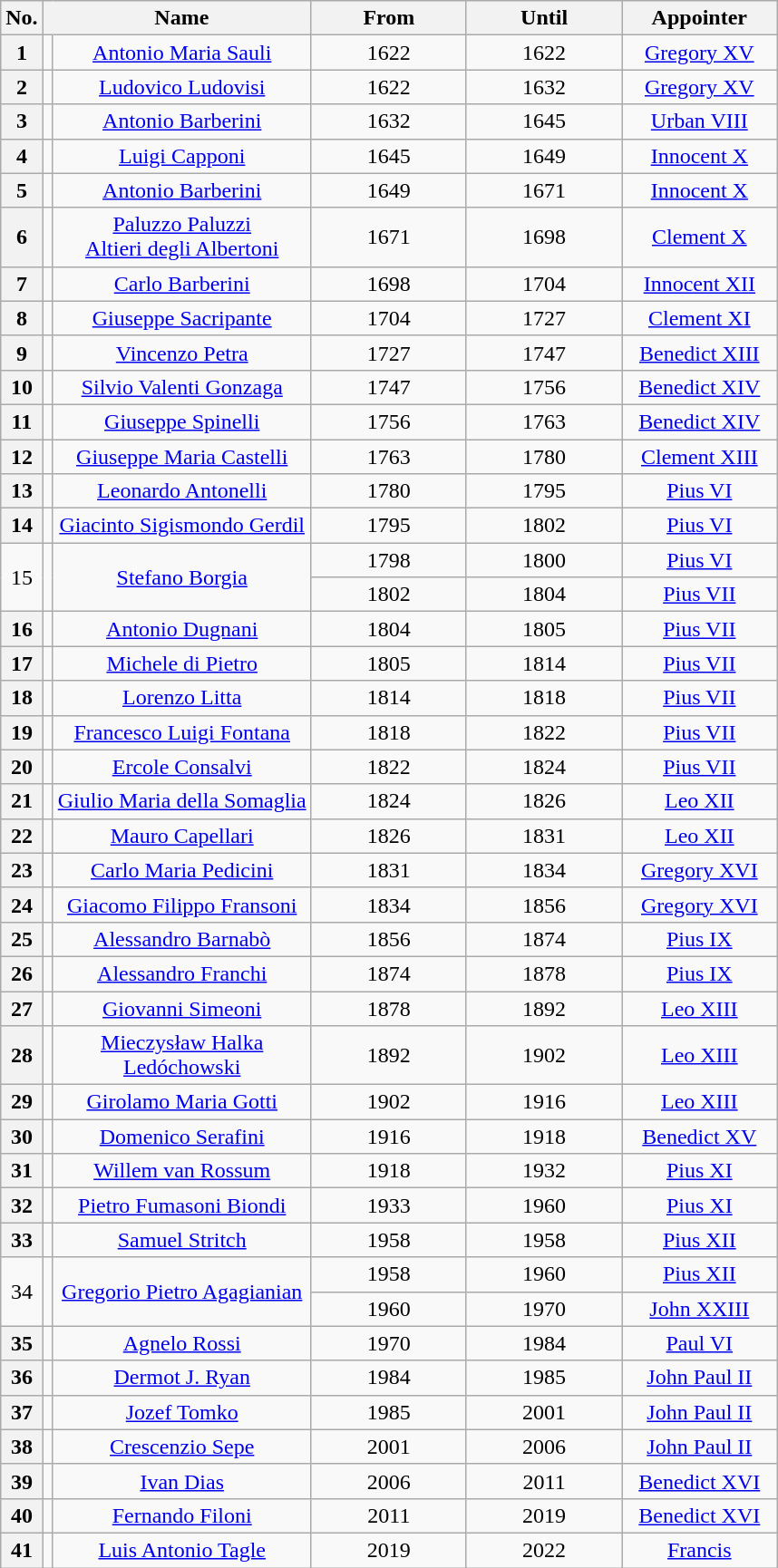<table class="wikitable" style="font-size:100%; text-align:center;">
<tr>
<th scope="col">No.</th>
<th scope="col" style="border-right:none;"></th>
<th scope="col" style="border-left:none;">Name</th>
<th scope="col" style="width:20%;">From</th>
<th scope="col" style="width:20%;">Until</th>
<th scope="col" style="width:20%;">Appointer</th>
</tr>
<tr>
<th scope="row">1</th>
<td></td>
<td><a href='#'>Antonio Maria Sauli</a></td>
<td>1622</td>
<td>1622</td>
<td><a href='#'>Gregory XV</a></td>
</tr>
<tr>
<th scope="row">2</th>
<td></td>
<td><a href='#'>Ludovico Ludovisi</a></td>
<td>1622</td>
<td>1632</td>
<td><a href='#'>Gregory XV</a></td>
</tr>
<tr>
<th scope="row">3</th>
<td></td>
<td><a href='#'>Antonio Barberini</a></td>
<td>1632</td>
<td>1645</td>
<td><a href='#'>Urban VIII</a></td>
</tr>
<tr>
<th scope="row">4</th>
<td></td>
<td><a href='#'>Luigi Capponi</a><br></td>
<td>1645</td>
<td>1649</td>
<td><a href='#'>Innocent X</a></td>
</tr>
<tr>
<th scope="row">5</th>
<td></td>
<td><a href='#'>Antonio Barberini</a></td>
<td>1649</td>
<td>1671</td>
<td><a href='#'>Innocent X</a></td>
</tr>
<tr>
<th scope="row">6</th>
<td></td>
<td><a href='#'>Paluzzo Paluzzi<br>Altieri degli Albertoni</a></td>
<td>1671</td>
<td>1698</td>
<td><a href='#'>Clement X</a></td>
</tr>
<tr>
<th scope="row">7</th>
<td></td>
<td><a href='#'>Carlo Barberini</a></td>
<td>1698</td>
<td>1704</td>
<td><a href='#'>Innocent XII</a></td>
</tr>
<tr>
<th scope="row">8</th>
<td></td>
<td><a href='#'>Giuseppe Sacripante</a></td>
<td>1704</td>
<td>1727</td>
<td><a href='#'>Clement XI</a></td>
</tr>
<tr>
<th scope="row">9</th>
<td></td>
<td><a href='#'>Vincenzo Petra</a></td>
<td>1727</td>
<td>1747</td>
<td><a href='#'>Benedict XIII</a></td>
</tr>
<tr>
<th scope="row">10</th>
<td></td>
<td><a href='#'>Silvio Valenti Gonzaga</a></td>
<td>1747</td>
<td>1756</td>
<td><a href='#'>Benedict XIV</a></td>
</tr>
<tr>
<th scope="row">11</th>
<td></td>
<td><a href='#'>Giuseppe Spinelli</a></td>
<td>1756</td>
<td>1763</td>
<td><a href='#'>Benedict XIV</a></td>
</tr>
<tr>
<th scope="row">12</th>
<td></td>
<td><a href='#'>Giuseppe Maria Castelli</a></td>
<td>1763</td>
<td>1780</td>
<td><a href='#'>Clement XIII</a></td>
</tr>
<tr>
<th scope="row">13</th>
<td></td>
<td><a href='#'>Leonardo Antonelli</a></td>
<td>1780</td>
<td>1795</td>
<td><a href='#'>Pius VI</a></td>
</tr>
<tr>
<th scope="row">14</th>
<td></td>
<td><a href='#'>Giacinto Sigismondo Gerdil</a></td>
<td>1795</td>
<td>1802</td>
<td><a href='#'>Pius VI</a></td>
</tr>
<tr>
<td rowspan=2>15</td>
<td rowspan=2></td>
<td rowspan=2><a href='#'>Stefano Borgia</a><br></td>
<td>1798</td>
<td>1800</td>
<td><a href='#'>Pius VI</a></td>
</tr>
<tr>
<td>1802</td>
<td>1804</td>
<td><a href='#'>Pius VII</a></td>
</tr>
<tr>
<th scope="row">16</th>
<td></td>
<td><a href='#'>Antonio Dugnani</a></td>
<td>1804</td>
<td>1805</td>
<td><a href='#'>Pius VII</a></td>
</tr>
<tr>
<th scope="row">17</th>
<td></td>
<td><a href='#'>Michele di Pietro</a></td>
<td>1805</td>
<td>1814</td>
<td><a href='#'>Pius VII</a></td>
</tr>
<tr>
<th scope="row">18</th>
<td></td>
<td><a href='#'>Lorenzo Litta</a></td>
<td>1814</td>
<td>1818</td>
<td><a href='#'>Pius VII</a></td>
</tr>
<tr>
<th scope="row">19</th>
<td></td>
<td><a href='#'>Francesco Luigi Fontana</a></td>
<td>1818</td>
<td>1822</td>
<td><a href='#'>Pius VII</a></td>
</tr>
<tr>
<th scope="row">20</th>
<td></td>
<td><a href='#'>Ercole Consalvi</a></td>
<td>1822</td>
<td>1824</td>
<td><a href='#'>Pius VII</a></td>
</tr>
<tr>
<th scope="row">21</th>
<td></td>
<td><a href='#'>Giulio Maria della Somaglia</a><br></td>
<td>1824</td>
<td>1826</td>
<td><a href='#'>Leo XII</a></td>
</tr>
<tr>
<th scope="row">22</th>
<td></td>
<td><a href='#'>Mauro Capellari</a><br></td>
<td>1826</td>
<td>1831</td>
<td><a href='#'>Leo XII</a></td>
</tr>
<tr>
<th scope="row">23</th>
<td></td>
<td><a href='#'>Carlo Maria Pedicini</a></td>
<td>1831</td>
<td>1834</td>
<td><a href='#'>Gregory XVI</a></td>
</tr>
<tr>
<th scope="row">24</th>
<td></td>
<td><a href='#'>Giacomo Filippo Fransoni</a></td>
<td>1834</td>
<td>1856</td>
<td><a href='#'>Gregory XVI</a></td>
</tr>
<tr>
<th scope="row">25</th>
<td></td>
<td><a href='#'>Alessandro Barnabò</a></td>
<td>1856</td>
<td>1874</td>
<td><a href='#'>Pius IX</a></td>
</tr>
<tr>
<th scope="row">26</th>
<td></td>
<td><a href='#'>Alessandro Franchi</a></td>
<td>1874</td>
<td>1878</td>
<td><a href='#'>Pius IX</a></td>
</tr>
<tr>
<th scope="row">27</th>
<td></td>
<td><a href='#'>Giovanni Simeoni</a></td>
<td>1878</td>
<td>1892</td>
<td><a href='#'>Leo XIII</a></td>
</tr>
<tr>
<th scope="row">28</th>
<td></td>
<td><a href='#'>Mieczysław Halka<br>Ledóchowski</a></td>
<td>1892</td>
<td>1902</td>
<td><a href='#'>Leo XIII</a></td>
</tr>
<tr>
<th scope="row">29</th>
<td></td>
<td><a href='#'>Girolamo Maria Gotti</a></td>
<td>1902</td>
<td>1916</td>
<td><a href='#'>Leo XIII</a></td>
</tr>
<tr>
<th scope="row">30</th>
<td></td>
<td><a href='#'>Domenico Serafini</a></td>
<td>1916</td>
<td>1918</td>
<td><a href='#'>Benedict XV</a></td>
</tr>
<tr>
<th scope="row">31</th>
<td></td>
<td><a href='#'>Willem van Rossum</a></td>
<td>1918</td>
<td>1932</td>
<td><a href='#'>Pius XI</a></td>
</tr>
<tr>
<th scope="row">32</th>
<td></td>
<td><a href='#'>Pietro Fumasoni Biondi</a></td>
<td>1933</td>
<td>1960</td>
<td><a href='#'>Pius XI</a></td>
</tr>
<tr>
<th scope="row">33</th>
<td></td>
<td><a href='#'>Samuel Stritch</a><br></td>
<td>1958</td>
<td>1958</td>
<td><a href='#'>Pius XII</a></td>
</tr>
<tr>
<td rowspan=2>34</td>
<td rowspan=2></td>
<td rowspan=2><a href='#'>Gregorio Pietro Agagianian</a><br></td>
<td>1958</td>
<td>1960</td>
<td><a href='#'>Pius XII</a></td>
</tr>
<tr>
<td>1960</td>
<td>1970</td>
<td><a href='#'>John XXIII</a></td>
</tr>
<tr>
<th scope="row">35</th>
<td></td>
<td><a href='#'>Agnelo Rossi</a></td>
<td>1970</td>
<td>1984</td>
<td><a href='#'>Paul VI</a></td>
</tr>
<tr>
<th scope="row">36</th>
<td></td>
<td><a href='#'>Dermot J. Ryan</a><br></td>
<td>1984</td>
<td>1985</td>
<td><a href='#'>John Paul II</a></td>
</tr>
<tr>
<th scope="row">37</th>
<td></td>
<td><a href='#'>Jozef Tomko</a></td>
<td>1985</td>
<td>2001</td>
<td><a href='#'>John Paul II</a></td>
</tr>
<tr>
<th scope="row">38</th>
<td></td>
<td><a href='#'>Crescenzio Sepe</a></td>
<td>2001</td>
<td>2006</td>
<td><a href='#'>John Paul II</a></td>
</tr>
<tr>
<th scope="row">39</th>
<td></td>
<td><a href='#'>Ivan Dias</a></td>
<td>2006</td>
<td>2011</td>
<td><a href='#'>Benedict XVI</a></td>
</tr>
<tr>
<th scope="row">40</th>
<td></td>
<td><a href='#'>Fernando Filoni</a></td>
<td>2011</td>
<td>2019</td>
<td><a href='#'>Benedict XVI</a></td>
</tr>
<tr>
<th scope="row">41</th>
<td></td>
<td><a href='#'>Luis Antonio Tagle</a></td>
<td>2019</td>
<td>2022</td>
<td><a href='#'>Francis</a></td>
</tr>
</table>
